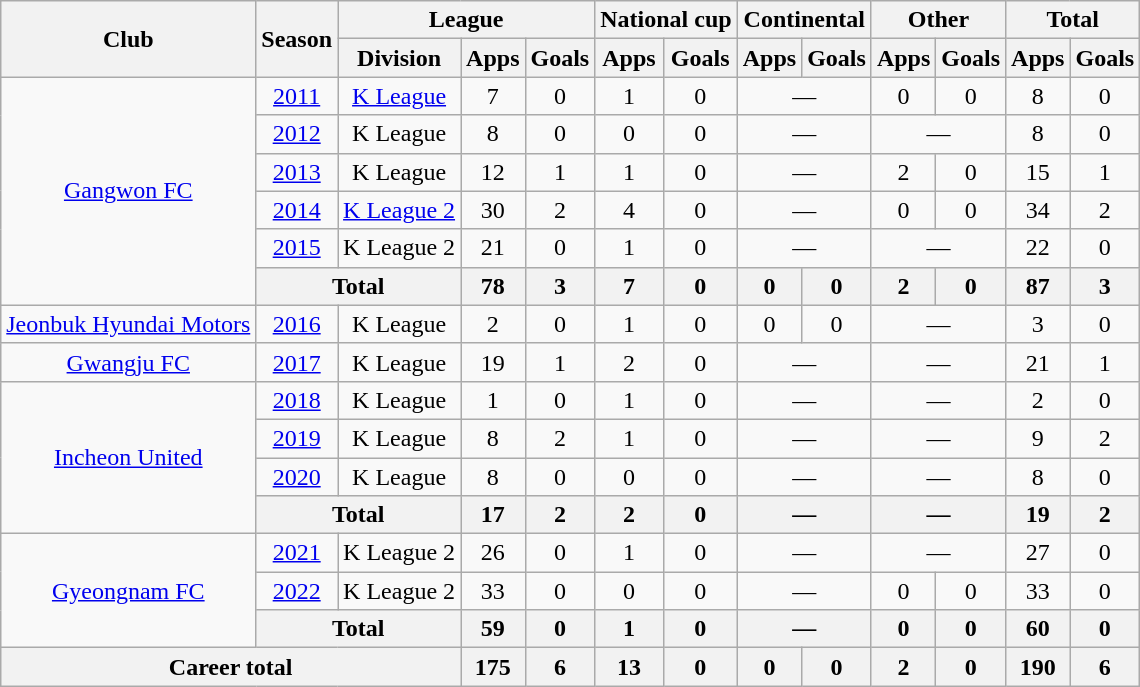<table class="wikitable" style="text-align:center">
<tr>
<th rowspan="2">Club</th>
<th rowspan="2">Season</th>
<th colspan="3">League</th>
<th colspan="2">National cup</th>
<th colspan="2">Continental</th>
<th colspan="2">Other</th>
<th colspan="2">Total</th>
</tr>
<tr>
<th>Division</th>
<th>Apps</th>
<th>Goals</th>
<th>Apps</th>
<th>Goals</th>
<th>Apps</th>
<th>Goals</th>
<th>Apps</th>
<th>Goals</th>
<th>Apps</th>
<th>Goals</th>
</tr>
<tr>
<td rowspan="6"><a href='#'>Gangwon FC</a></td>
<td><a href='#'>2011</a></td>
<td><a href='#'>K League</a></td>
<td>7</td>
<td>0</td>
<td>1</td>
<td>0</td>
<td colspan="2">—</td>
<td>0</td>
<td>0</td>
<td>8</td>
<td>0</td>
</tr>
<tr>
<td><a href='#'>2012</a></td>
<td>K League</td>
<td>8</td>
<td>0</td>
<td>0</td>
<td>0</td>
<td colspan="2">—</td>
<td colspan="2">—</td>
<td>8</td>
<td>0</td>
</tr>
<tr>
<td><a href='#'>2013</a></td>
<td>K League</td>
<td>12</td>
<td>1</td>
<td>1</td>
<td>0</td>
<td colspan="2">—</td>
<td>2</td>
<td>0</td>
<td>15</td>
<td>1</td>
</tr>
<tr>
<td><a href='#'>2014</a></td>
<td><a href='#'>K League 2</a></td>
<td>30</td>
<td>2</td>
<td>4</td>
<td>0</td>
<td colspan="2">—</td>
<td>0</td>
<td>0</td>
<td>34</td>
<td>2</td>
</tr>
<tr>
<td><a href='#'>2015</a></td>
<td>K League 2</td>
<td>21</td>
<td>0</td>
<td>1</td>
<td>0</td>
<td colspan="2">—</td>
<td colspan="2">—</td>
<td>22</td>
<td>0</td>
</tr>
<tr>
<th colspan="2">Total</th>
<th>78</th>
<th>3</th>
<th>7</th>
<th>0</th>
<th>0</th>
<th>0</th>
<th>2</th>
<th>0</th>
<th>87</th>
<th>3</th>
</tr>
<tr>
<td><a href='#'>Jeonbuk Hyundai Motors</a></td>
<td><a href='#'>2016</a></td>
<td>K League</td>
<td>2</td>
<td>0</td>
<td>1</td>
<td>0</td>
<td>0</td>
<td>0</td>
<td colspan="2">—</td>
<td>3</td>
<td>0</td>
</tr>
<tr>
<td><a href='#'>Gwangju FC</a></td>
<td><a href='#'>2017</a></td>
<td>K League</td>
<td>19</td>
<td>1</td>
<td>2</td>
<td>0</td>
<td colspan="2">—</td>
<td colspan="2">—</td>
<td>21</td>
<td>1</td>
</tr>
<tr>
<td rowspan="4"><a href='#'>Incheon United</a></td>
<td><a href='#'>2018</a></td>
<td>K League</td>
<td>1</td>
<td>0</td>
<td>1</td>
<td>0</td>
<td colspan="2">—</td>
<td colspan="2">—</td>
<td>2</td>
<td>0</td>
</tr>
<tr>
<td><a href='#'>2019</a></td>
<td>K League</td>
<td>8</td>
<td>2</td>
<td>1</td>
<td>0</td>
<td colspan="2">—</td>
<td colspan="2">—</td>
<td>9</td>
<td>2</td>
</tr>
<tr>
<td><a href='#'>2020</a></td>
<td>K League</td>
<td>8</td>
<td>0</td>
<td>0</td>
<td>0</td>
<td colspan="2">—</td>
<td colspan="2">—</td>
<td>8</td>
<td>0</td>
</tr>
<tr>
<th colspan="2">Total</th>
<th>17</th>
<th>2</th>
<th>2</th>
<th>0</th>
<th colspan="2">—</th>
<th colspan="2">—</th>
<th>19</th>
<th>2</th>
</tr>
<tr>
<td rowspan="3"><a href='#'>Gyeongnam FC</a></td>
<td><a href='#'>2021</a></td>
<td>K League 2</td>
<td>26</td>
<td>0</td>
<td>1</td>
<td>0</td>
<td colspan="2">—</td>
<td colspan="2">—</td>
<td>27</td>
<td>0</td>
</tr>
<tr>
<td><a href='#'>2022</a></td>
<td>K League 2</td>
<td>33</td>
<td>0</td>
<td>0</td>
<td>0</td>
<td colspan="2">—</td>
<td>0</td>
<td>0</td>
<td>33</td>
<td>0</td>
</tr>
<tr>
<th colspan="2">Total</th>
<th>59</th>
<th>0</th>
<th>1</th>
<th>0</th>
<th colspan="2">—</th>
<th>0</th>
<th>0</th>
<th>60</th>
<th>0</th>
</tr>
<tr>
<th colspan="3">Career total</th>
<th>175</th>
<th>6</th>
<th>13</th>
<th>0</th>
<th>0</th>
<th>0</th>
<th>2</th>
<th>0</th>
<th>190</th>
<th>6</th>
</tr>
</table>
